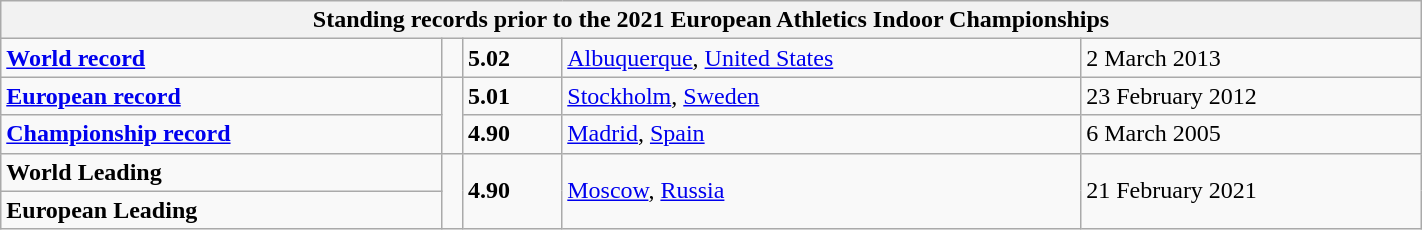<table class="wikitable" width=75%>
<tr>
<th colspan=5>Standing records prior to the 2021 European Athletics Indoor Championships</th>
</tr>
<tr>
<td><strong><a href='#'>World record</a></strong></td>
<td></td>
<td><strong>5.02</strong></td>
<td><a href='#'>Albuquerque</a>, <a href='#'>United States</a></td>
<td>2 March 2013</td>
</tr>
<tr>
<td><strong><a href='#'>European record</a></strong></td>
<td rowspan=2></td>
<td><strong>5.01</strong></td>
<td><a href='#'>Stockholm</a>, <a href='#'>Sweden</a></td>
<td>23 February 2012</td>
</tr>
<tr>
<td><strong><a href='#'>Championship record</a></strong></td>
<td><strong>4.90</strong></td>
<td><a href='#'>Madrid</a>, <a href='#'>Spain</a></td>
<td>6 March 2005</td>
</tr>
<tr>
<td><strong>World Leading</strong></td>
<td rowspan=2></td>
<td rowspan=2><strong>4.90</strong></td>
<td rowspan=2><a href='#'>Moscow</a>, <a href='#'>Russia</a></td>
<td rowspan=2>21 February 2021</td>
</tr>
<tr>
<td><strong>European Leading</strong></td>
</tr>
</table>
